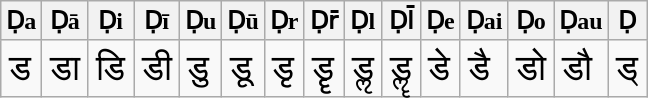<table class="wikitable">
<tr>
<th>Ḍa</th>
<th>Ḍā</th>
<th>Ḍi</th>
<th>Ḍī</th>
<th>Ḍu</th>
<th>Ḍū</th>
<th>Ḍr</th>
<th>Ḍr̄</th>
<th>Ḍl</th>
<th>Ḍl̄</th>
<th>Ḍe</th>
<th>Ḍai</th>
<th>Ḍo</th>
<th>Ḍau</th>
<th>Ḍ</th>
</tr>
<tr style="font-size: 150%;">
<td>ड</td>
<td>डा</td>
<td>डि</td>
<td>डी</td>
<td>डु</td>
<td>डू</td>
<td>डृ</td>
<td>डॄ</td>
<td>डॢ</td>
<td>डॣ</td>
<td>डे</td>
<td>डै</td>
<td>डो</td>
<td>डौ</td>
<td>ड्</td>
</tr>
</table>
